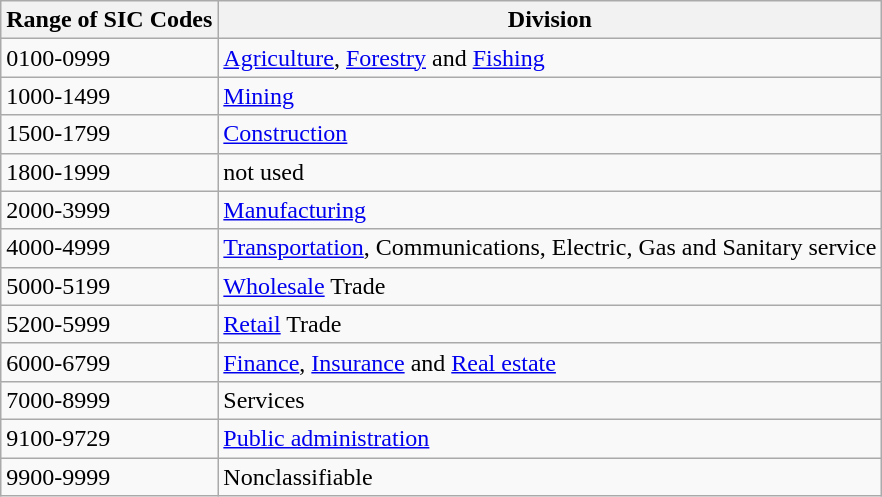<table class="wikitable sortable">
<tr>
<th>Range of SIC Codes</th>
<th>Division</th>
</tr>
<tr>
<td>0100-0999</td>
<td><a href='#'>Agriculture</a>, <a href='#'>Forestry</a> and <a href='#'>Fishing</a></td>
</tr>
<tr>
<td>1000-1499</td>
<td><a href='#'>Mining</a></td>
</tr>
<tr>
<td>1500-1799</td>
<td><a href='#'>Construction</a></td>
</tr>
<tr>
<td>1800-1999</td>
<td>not used</td>
</tr>
<tr>
<td>2000-3999</td>
<td><a href='#'>Manufacturing</a></td>
</tr>
<tr>
<td>4000-4999</td>
<td><a href='#'>Transportation</a>, Communications, Electric, Gas and Sanitary service</td>
</tr>
<tr>
<td>5000-5199</td>
<td><a href='#'>Wholesale</a> Trade</td>
</tr>
<tr>
<td>5200-5999</td>
<td><a href='#'>Retail</a> Trade</td>
</tr>
<tr>
<td>6000-6799</td>
<td><a href='#'>Finance</a>, <a href='#'>Insurance</a> and <a href='#'>Real estate</a></td>
</tr>
<tr>
<td>7000-8999</td>
<td>Services</td>
</tr>
<tr>
<td>9100-9729</td>
<td><a href='#'>Public administration</a></td>
</tr>
<tr>
<td>9900-9999</td>
<td>Nonclassifiable</td>
</tr>
</table>
